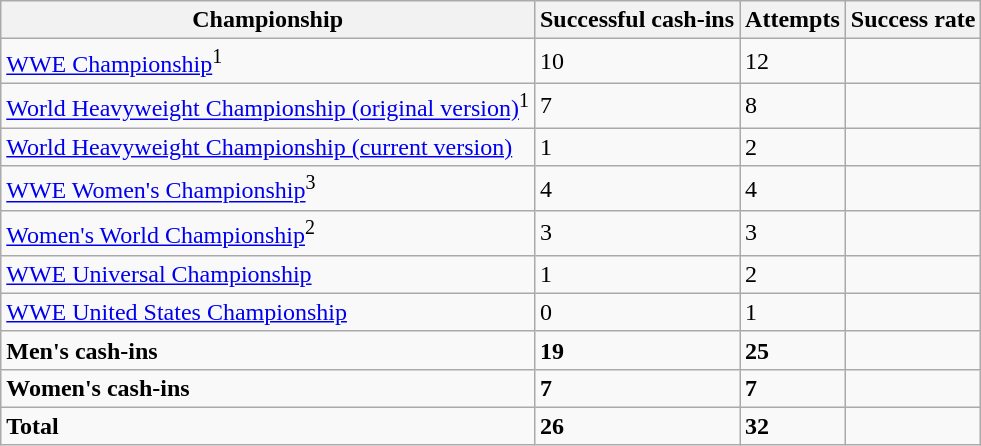<table class="wikitable plainrowheaders sortable">
<tr>
<th scope=col>Championship</th>
<th scope=col>Successful cash-ins</th>
<th scope=col>Attempts</th>
<th scope=col>Success rate</th>
</tr>
<tr>
<td><a href='#'>WWE Championship</a><sup>1</sup></td>
<td>10</td>
<td>12</td>
<td></td>
</tr>
<tr>
<td><a href='#'>World Heavyweight Championship (original version)</a><sup>1</sup></td>
<td>7</td>
<td>8</td>
<td></td>
</tr>
<tr>
<td><a href='#'>World Heavyweight Championship (current version)</a></td>
<td>1</td>
<td>2</td>
<td></td>
</tr>
<tr>
<td><a href='#'>WWE Women's Championship</a><sup>3</sup></td>
<td>4</td>
<td>4</td>
<td></td>
</tr>
<tr>
<td><a href='#'>Women's World Championship</a><sup>2</sup></td>
<td>3</td>
<td>3</td>
<td></td>
</tr>
<tr>
<td><a href='#'>WWE Universal Championship</a></td>
<td>1</td>
<td>2</td>
<td></td>
</tr>
<tr>
<td><a href='#'>WWE United States Championship</a></td>
<td>0</td>
<td>1</td>
<td></td>
</tr>
<tr>
<td><strong>Men's cash-ins</strong></td>
<td><strong>19</strong></td>
<td><strong>25</strong></td>
<td><strong></strong></td>
</tr>
<tr>
<td><strong>Women's cash-ins</strong></td>
<td><strong>7</strong></td>
<td><strong>7</strong></td>
<td><strong></strong></td>
</tr>
<tr>
<td><strong>Total</strong></td>
<td><strong>26</strong></td>
<td><strong>32</strong></td>
<td><strong></strong></td>
</tr>
</table>
